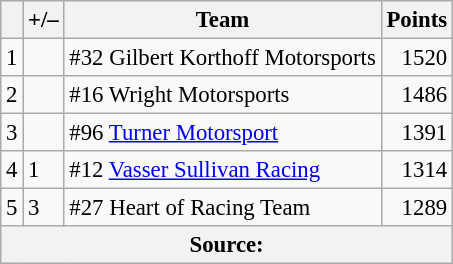<table class="wikitable" style="font-size: 95%;">
<tr>
<th scope="col"></th>
<th scope="col">+/–</th>
<th scope="col">Team</th>
<th scope="col">Points</th>
</tr>
<tr>
<td align=center>1</td>
<td align="left"></td>
<td> #32 Gilbert Korthoff Motorsports</td>
<td align=right>1520</td>
</tr>
<tr>
<td align=center>2</td>
<td align="left"></td>
<td> #16 Wright Motorsports</td>
<td align=right>1486</td>
</tr>
<tr>
<td align=center>3</td>
<td align="left"></td>
<td> #96 <a href='#'>Turner Motorsport</a></td>
<td align=right>1391</td>
</tr>
<tr>
<td align=center>4</td>
<td align="left"> 1</td>
<td> #12 <a href='#'>Vasser Sullivan Racing</a></td>
<td align=right>1314</td>
</tr>
<tr>
<td align=center>5</td>
<td align="left"> 3</td>
<td> #27 Heart of Racing Team</td>
<td align=right>1289</td>
</tr>
<tr>
<th colspan=5>Source:</th>
</tr>
</table>
